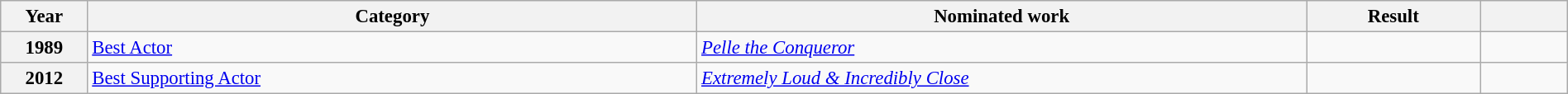<table class="wikitable sortable" width="100%" cellpadding="4" style="font-size: 95%">
<tr>
<th width="5%">Year</th>
<th width="35%">Category</th>
<th width="35%">Nominated work</th>
<th width="10%">Result</th>
<th width="5%"></th>
</tr>
<tr>
<th scope="row">1989</th>
<td><a href='#'>Best Actor</a></td>
<td><em><a href='#'>Pelle the Conqueror</a></em></td>
<td></td>
<td></td>
</tr>
<tr>
<th scope="row">2012</th>
<td><a href='#'>Best Supporting Actor</a></td>
<td><em><a href='#'>Extremely Loud & Incredibly Close</a></em></td>
<td></td>
<td></td>
</tr>
</table>
